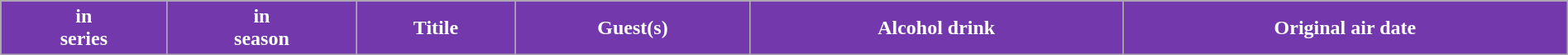<table class="sortable wikitable" style="text-align:center; style=font-size:80%; width:100%">
<tr style="color:white;">
<th style="background:#7339ac; color:white;"> in<br>series</th>
<th style="background:#7339ac; color:white;"> in<br>season</th>
<th style="background:#7339ac; color:white;">Titile</th>
<th style="background:#7339ac; color:white;">Guest(s)</th>
<th style="background:#7339ac; color:white;">Alcohol drink</th>
<th style="background:#7339ac; color:white;">Original air date<br>
</th>
</tr>
</table>
